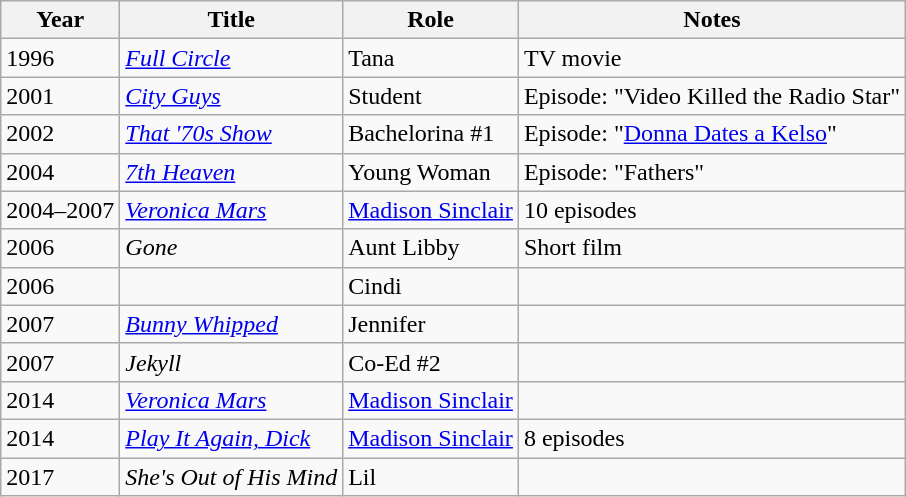<table class="wikitable sortable">
<tr>
<th>Year</th>
<th>Title</th>
<th>Role</th>
<th class="unsortable">Notes</th>
</tr>
<tr>
<td>1996</td>
<td><em><a href='#'>Full Circle</a></em></td>
<td>Tana</td>
<td>TV movie</td>
</tr>
<tr Director - Alex DaNobrega>
<td>2001</td>
<td><em><a href='#'>City Guys</a></em></td>
<td>Student</td>
<td>Episode: "Video Killed the Radio Star"</td>
</tr>
<tr>
<td>2002</td>
<td><em><a href='#'>That '70s Show</a></em></td>
<td>Bachelorina #1</td>
<td>Episode: "<a href='#'>Donna Dates a Kelso</a>"</td>
</tr>
<tr>
<td>2004</td>
<td><em><a href='#'>7th Heaven</a></em></td>
<td>Young Woman</td>
<td>Episode: "Fathers"</td>
</tr>
<tr>
<td>2004–2007</td>
<td><em><a href='#'>Veronica Mars</a></em></td>
<td><a href='#'>Madison Sinclair</a></td>
<td>10 episodes</td>
</tr>
<tr>
<td>2006</td>
<td><em>Gone</em></td>
<td>Aunt Libby</td>
<td>Short film</td>
</tr>
<tr>
<td>2006</td>
<td><em></em></td>
<td>Cindi</td>
<td></td>
</tr>
<tr>
<td>2007</td>
<td><em><a href='#'>Bunny Whipped</a></em></td>
<td>Jennifer</td>
<td></td>
</tr>
<tr>
<td>2007</td>
<td><em>Jekyll</em></td>
<td>Co-Ed #2</td>
<td></td>
</tr>
<tr>
<td>2014</td>
<td><em><a href='#'>Veronica Mars</a></em></td>
<td><a href='#'>Madison Sinclair</a></td>
<td></td>
</tr>
<tr>
<td>2014</td>
<td><em><a href='#'>Play It Again, Dick</a></em></td>
<td><a href='#'>Madison Sinclair</a></td>
<td>8 episodes</td>
</tr>
<tr>
<td>2017</td>
<td><em>She's Out of His Mind</em></td>
<td>Lil</td>
<td></td>
</tr>
</table>
